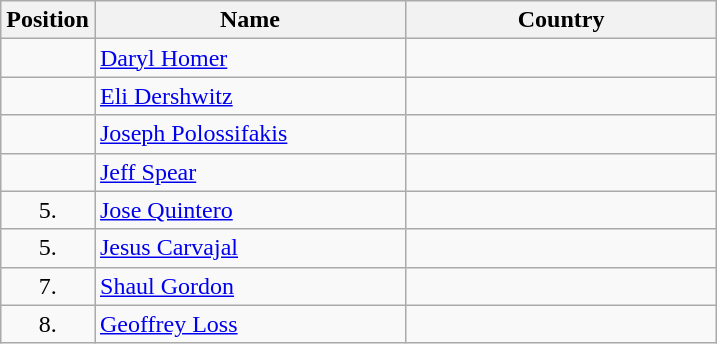<table class="wikitable">
<tr>
<th width="20">Position</th>
<th width="200">Name</th>
<th width="200">Country</th>
</tr>
<tr>
<td align="center"></td>
<td><a href='#'>Daryl Homer</a></td>
<td></td>
</tr>
<tr>
<td align="center"></td>
<td><a href='#'>Eli Dershwitz</a></td>
<td></td>
</tr>
<tr>
<td align="center"></td>
<td><a href='#'>Joseph Polossifakis</a></td>
<td></td>
</tr>
<tr>
<td align="center"></td>
<td><a href='#'>Jeff Spear</a></td>
<td></td>
</tr>
<tr>
<td align="center">5.</td>
<td><a href='#'>Jose Quintero</a></td>
<td></td>
</tr>
<tr>
<td align="center">5.</td>
<td><a href='#'>Jesus Carvajal</a></td>
<td></td>
</tr>
<tr>
<td align="center">7.</td>
<td><a href='#'>Shaul Gordon</a></td>
<td></td>
</tr>
<tr>
<td align="center">8.</td>
<td><a href='#'>Geoffrey Loss</a></td>
<td></td>
</tr>
</table>
